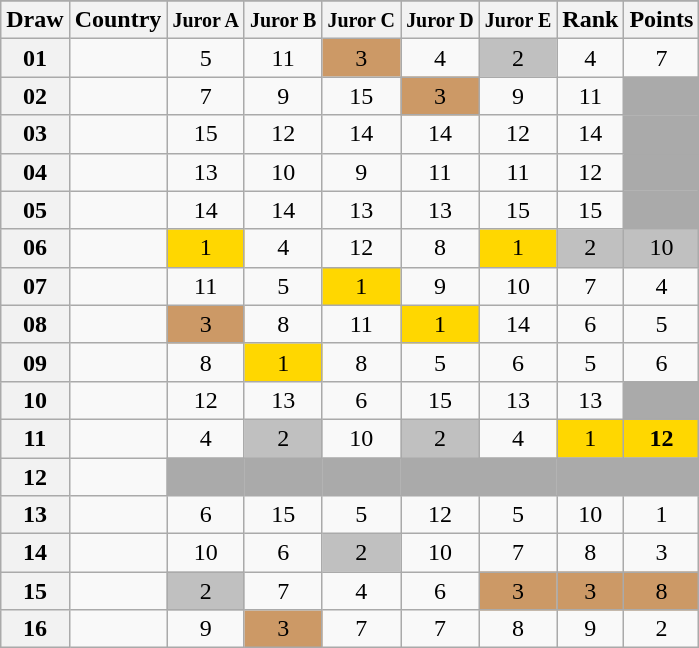<table class="sortable wikitable collapsible plainrowheaders" style="text-align:center;">
<tr>
</tr>
<tr>
<th scope="col">Draw</th>
<th scope="col">Country</th>
<th scope="col"><small>Juror A</small></th>
<th scope="col"><small>Juror B</small></th>
<th scope="col"><small>Juror C</small></th>
<th scope="col"><small>Juror D</small></th>
<th scope="col"><small>Juror E</small></th>
<th scope="col">Rank</th>
<th scope="col">Points</th>
</tr>
<tr>
<th scope="row" style="text-align:center;">01</th>
<td style="text-align:left;"></td>
<td>5</td>
<td>11</td>
<td style="background:#CC9966;">3</td>
<td>4</td>
<td style="background:silver;">2</td>
<td>4</td>
<td>7</td>
</tr>
<tr>
<th scope="row" style="text-align:center;">02</th>
<td style="text-align:left;"></td>
<td>7</td>
<td>9</td>
<td>15</td>
<td style="background:#CC9966;">3</td>
<td>9</td>
<td>11</td>
<td style="background:#AAAAAA;"></td>
</tr>
<tr>
<th scope="row" style="text-align:center;">03</th>
<td style="text-align:left;"></td>
<td>15</td>
<td>12</td>
<td>14</td>
<td>14</td>
<td>12</td>
<td>14</td>
<td style="background:#AAAAAA;"></td>
</tr>
<tr>
<th scope="row" style="text-align:center;">04</th>
<td style="text-align:left;"></td>
<td>13</td>
<td>10</td>
<td>9</td>
<td>11</td>
<td>11</td>
<td>12</td>
<td style="background:#AAAAAA;"></td>
</tr>
<tr>
<th scope="row" style="text-align:center;">05</th>
<td style="text-align:left;"></td>
<td>14</td>
<td>14</td>
<td>13</td>
<td>13</td>
<td>15</td>
<td>15</td>
<td style="background:#AAAAAA;"></td>
</tr>
<tr>
<th scope="row" style="text-align:center;">06</th>
<td style="text-align:left;"></td>
<td style="background:gold;">1</td>
<td>4</td>
<td>12</td>
<td>8</td>
<td style="background:gold;">1</td>
<td style="background:silver;">2</td>
<td style="background:silver;">10</td>
</tr>
<tr>
<th scope="row" style="text-align:center;">07</th>
<td style="text-align:left;"></td>
<td>11</td>
<td>5</td>
<td style="background:gold;">1</td>
<td>9</td>
<td>10</td>
<td>7</td>
<td>4</td>
</tr>
<tr>
<th scope="row" style="text-align:center;">08</th>
<td style="text-align:left;"></td>
<td style="background:#CC9966;">3</td>
<td>8</td>
<td>11</td>
<td style="background:gold;">1</td>
<td>14</td>
<td>6</td>
<td>5</td>
</tr>
<tr>
<th scope="row" style="text-align:center;">09</th>
<td style="text-align:left;"></td>
<td>8</td>
<td style="background:gold;">1</td>
<td>8</td>
<td>5</td>
<td>6</td>
<td>5</td>
<td>6</td>
</tr>
<tr>
<th scope="row" style="text-align:center;">10</th>
<td style="text-align:left;"></td>
<td>12</td>
<td>13</td>
<td>6</td>
<td>15</td>
<td>13</td>
<td>13</td>
<td style="background:#AAAAAA;"></td>
</tr>
<tr>
<th scope="row" style="text-align:center;">11</th>
<td style="text-align:left;"></td>
<td>4</td>
<td style="background:silver;">2</td>
<td>10</td>
<td style="background:silver;">2</td>
<td>4</td>
<td style="background:gold;">1</td>
<td style="background:gold;"><strong>12</strong></td>
</tr>
<tr class="sortbottom">
<th scope="row" style="text-align:center;">12</th>
<td style="text-align:left;"></td>
<td style="background:#AAAAAA;"></td>
<td style="background:#AAAAAA;"></td>
<td style="background:#AAAAAA;"></td>
<td style="background:#AAAAAA;"></td>
<td style="background:#AAAAAA;"></td>
<td style="background:#AAAAAA;"></td>
<td style="background:#AAAAAA;"></td>
</tr>
<tr>
<th scope="row" style="text-align:center;">13</th>
<td style="text-align:left;"></td>
<td>6</td>
<td>15</td>
<td>5</td>
<td>12</td>
<td>5</td>
<td>10</td>
<td>1</td>
</tr>
<tr>
<th scope="row" style="text-align:center;">14</th>
<td style="text-align:left;"></td>
<td>10</td>
<td>6</td>
<td style="background:silver;">2</td>
<td>10</td>
<td>7</td>
<td>8</td>
<td>3</td>
</tr>
<tr>
<th scope="row" style="text-align:center;">15</th>
<td style="text-align:left;"></td>
<td style="background:silver;">2</td>
<td>7</td>
<td>4</td>
<td>6</td>
<td style="background:#CC9966;">3</td>
<td style="background:#CC9966;">3</td>
<td style="background:#CC9966;">8</td>
</tr>
<tr>
<th scope="row" style="text-align:center;">16</th>
<td style="text-align:left;"></td>
<td>9</td>
<td style="background:#CC9966;">3</td>
<td>7</td>
<td>7</td>
<td>8</td>
<td>9</td>
<td>2</td>
</tr>
</table>
